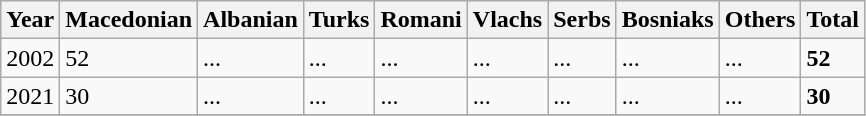<table class="wikitable">
<tr>
<th>Year</th>
<th>Macedonian</th>
<th>Albanian</th>
<th>Turks</th>
<th>Romani</th>
<th>Vlachs</th>
<th>Serbs</th>
<th>Bosniaks</th>
<th><abbr>Others</abbr></th>
<th>Total</th>
</tr>
<tr>
<td>2002</td>
<td>52</td>
<td>...</td>
<td>...</td>
<td>...</td>
<td>...</td>
<td>...</td>
<td>...</td>
<td>...</td>
<td><strong>52</strong></td>
</tr>
<tr>
<td>2021</td>
<td>30</td>
<td>...</td>
<td>...</td>
<td>...</td>
<td>...</td>
<td>...</td>
<td>...</td>
<td>...</td>
<td><strong>30</strong></td>
</tr>
<tr>
</tr>
</table>
